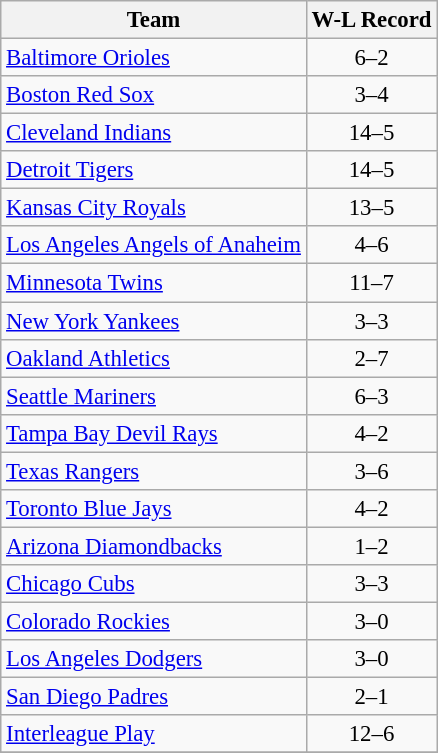<table class="wikitable" style="font-size: 95%; text-align: left;">
<tr>
<th>Team</th>
<th>W-L Record</th>
</tr>
<tr>
<td><a href='#'>Baltimore Orioles</a></td>
<td align="center">6–2</td>
</tr>
<tr>
<td><a href='#'>Boston Red Sox</a></td>
<td align="center">3–4</td>
</tr>
<tr>
<td><a href='#'>Cleveland Indians</a></td>
<td align="center">14–5</td>
</tr>
<tr>
<td><a href='#'>Detroit Tigers</a></td>
<td align="center">14–5</td>
</tr>
<tr>
<td><a href='#'>Kansas City Royals</a></td>
<td align="center">13–5</td>
</tr>
<tr>
<td><a href='#'>Los Angeles Angels of Anaheim</a></td>
<td align="center">4–6</td>
</tr>
<tr>
<td><a href='#'>Minnesota Twins</a></td>
<td align="center">11–7</td>
</tr>
<tr>
<td><a href='#'>New York Yankees</a></td>
<td align="center">3–3</td>
</tr>
<tr>
<td><a href='#'>Oakland Athletics</a></td>
<td align="center">2–7</td>
</tr>
<tr>
<td><a href='#'>Seattle Mariners</a></td>
<td align="center">6–3</td>
</tr>
<tr>
<td><a href='#'>Tampa Bay Devil Rays</a></td>
<td align="center">4–2</td>
</tr>
<tr>
<td><a href='#'>Texas Rangers</a></td>
<td align="center">3–6</td>
</tr>
<tr>
<td><a href='#'>Toronto Blue Jays</a></td>
<td align="center">4–2</td>
</tr>
<tr>
<td><a href='#'>Arizona Diamondbacks</a></td>
<td align="center">1–2</td>
</tr>
<tr>
<td><a href='#'>Chicago Cubs</a></td>
<td align="center">3–3</td>
</tr>
<tr>
<td><a href='#'>Colorado Rockies</a></td>
<td align="center">3–0</td>
</tr>
<tr>
<td><a href='#'>Los Angeles Dodgers</a></td>
<td align="center">3–0</td>
</tr>
<tr>
<td><a href='#'>San Diego Padres</a></td>
<td align="center">2–1</td>
</tr>
<tr>
<td><a href='#'>Interleague Play</a></td>
<td align="center">12–6</td>
</tr>
<tr>
</tr>
</table>
